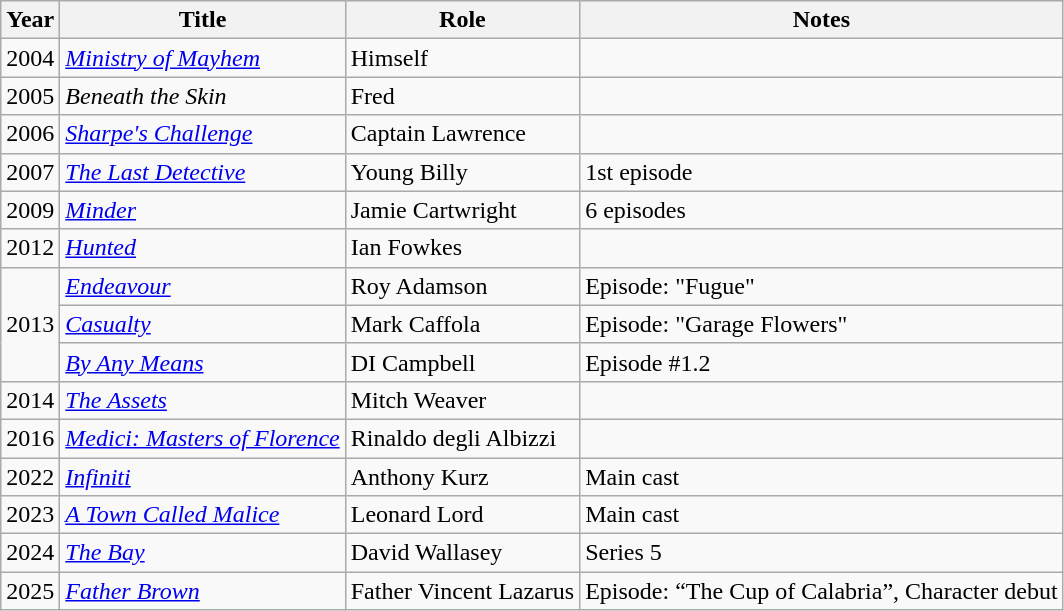<table class="wikitable sortable">
<tr>
<th>Year</th>
<th>Title</th>
<th>Role</th>
<th class="unsortable">Notes</th>
</tr>
<tr>
<td>2004</td>
<td><em><a href='#'>Ministry of Mayhem</a></em></td>
<td>Himself</td>
<td></td>
</tr>
<tr>
<td>2005</td>
<td><em>Beneath the Skin</em></td>
<td>Fred</td>
<td></td>
</tr>
<tr>
<td>2006</td>
<td><em><a href='#'>Sharpe's Challenge</a></em></td>
<td>Captain Lawrence</td>
<td></td>
</tr>
<tr>
<td>2007</td>
<td><em><a href='#'>The Last Detective</a></em></td>
<td>Young Billy</td>
<td>1st episode</td>
</tr>
<tr>
<td>2009</td>
<td><em><a href='#'>Minder</a></em></td>
<td>Jamie Cartwright</td>
<td>6 episodes</td>
</tr>
<tr>
<td>2012</td>
<td><em><a href='#'>Hunted</a></em></td>
<td>Ian Fowkes</td>
<td></td>
</tr>
<tr>
<td Rowspan=3>2013</td>
<td><em><a href='#'>Endeavour</a></em></td>
<td>Roy Adamson</td>
<td>Episode: "Fugue"</td>
</tr>
<tr>
<td><em><a href='#'>Casualty</a></em></td>
<td>Mark Caffola</td>
<td>Episode: "Garage Flowers"</td>
</tr>
<tr>
<td><em><a href='#'>By Any Means</a></em></td>
<td>DI Campbell</td>
<td>Episode #1.2</td>
</tr>
<tr>
<td>2014</td>
<td><em><a href='#'>The Assets</a></em></td>
<td>Mitch Weaver</td>
<td></td>
</tr>
<tr>
<td>2016</td>
<td><em><a href='#'>Medici: Masters of Florence</a></em></td>
<td>Rinaldo degli Albizzi</td>
<td></td>
</tr>
<tr>
<td>2022</td>
<td><em><a href='#'>Infiniti</a></em></td>
<td>Anthony Kurz</td>
<td>Main cast</td>
</tr>
<tr>
<td>2023</td>
<td><em><a href='#'>A Town Called Malice</a></em></td>
<td>Leonard Lord</td>
<td>Main cast</td>
</tr>
<tr>
<td>2024</td>
<td><em><a href='#'>The Bay</a></em></td>
<td>David Wallasey</td>
<td>Series 5</td>
</tr>
<tr>
<td>2025</td>
<td><em><a href='#'> Father Brown</a></em></td>
<td>Father Vincent Lazarus</td>
<td>Episode: “The Cup of Calabria”, Character debut</td>
</tr>
</table>
